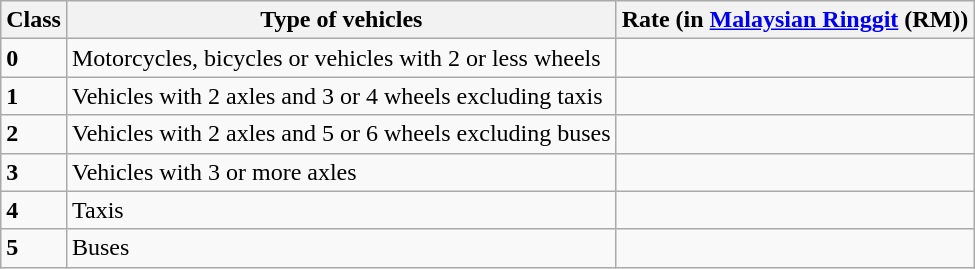<table class="wikitable">
<tr>
<th>Class</th>
<th>Type of vehicles</th>
<th>Rate (in <a href='#'>Malaysian Ringgit</a> (RM))</th>
</tr>
<tr Free after June 2015>
<td><strong>0</strong></td>
<td>Motorcycles, bicycles or vehicles with 2 or less wheels</td>
<td></td>
</tr>
<tr>
<td><strong>1</strong></td>
<td>Vehicles with 2 axles and 3 or 4 wheels excluding taxis</td>
<td></td>
</tr>
<tr 10>
<td><strong>2</strong></td>
<td>Vehicles with 2 axles and 5 or 6 wheels excluding buses</td>
<td></td>
</tr>
<tr>
<td><strong>3</strong></td>
<td>Vehicles with 3 or more axles</td>
<td></td>
</tr>
<tr>
<td><strong>4</strong></td>
<td>Taxis</td>
<td></td>
</tr>
<tr>
<td><strong>5</strong></td>
<td>Buses</td>
<td></td>
</tr>
</table>
